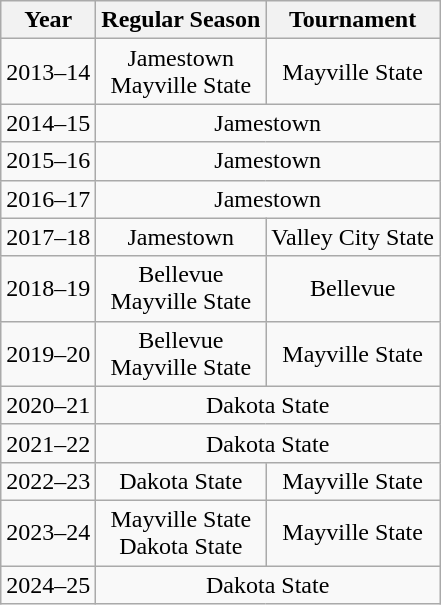<table class="wikitable" style="text-align:center">
<tr>
<th>Year</th>
<th>Regular Season</th>
<th>Tournament</th>
</tr>
<tr>
<td>2013–14</td>
<td>Jamestown<br>Mayville State</td>
<td>Mayville State</td>
</tr>
<tr>
<td>2014–15</td>
<td colspan="2">Jamestown</td>
</tr>
<tr>
<td>2015–16</td>
<td colspan="2">Jamestown</td>
</tr>
<tr>
<td>2016–17</td>
<td colspan="2">Jamestown</td>
</tr>
<tr>
<td>2017–18</td>
<td>Jamestown</td>
<td>Valley City State</td>
</tr>
<tr>
<td>2018–19</td>
<td>Bellevue<br>Mayville State</td>
<td>Bellevue</td>
</tr>
<tr>
<td>2019–20</td>
<td>Bellevue<br>Mayville State</td>
<td>Mayville State</td>
</tr>
<tr>
<td>2020–21</td>
<td colspan="2">Dakota State</td>
</tr>
<tr>
<td>2021–22</td>
<td colspan="2">Dakota State</td>
</tr>
<tr>
<td>2022–23</td>
<td>Dakota State</td>
<td>Mayville State</td>
</tr>
<tr>
<td>2023–24</td>
<td>Mayville State<br>Dakota State</td>
<td>Mayville State</td>
</tr>
<tr>
<td>2024–25</td>
<td colspan="2">Dakota State</td>
</tr>
</table>
